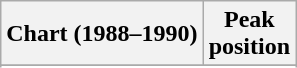<table class="wikitable sortable plainrowheaders" style="text-align:center">
<tr>
<th scope="col">Chart (1988–1990)</th>
<th scope="col">Peak<br>position</th>
</tr>
<tr>
</tr>
<tr>
</tr>
</table>
